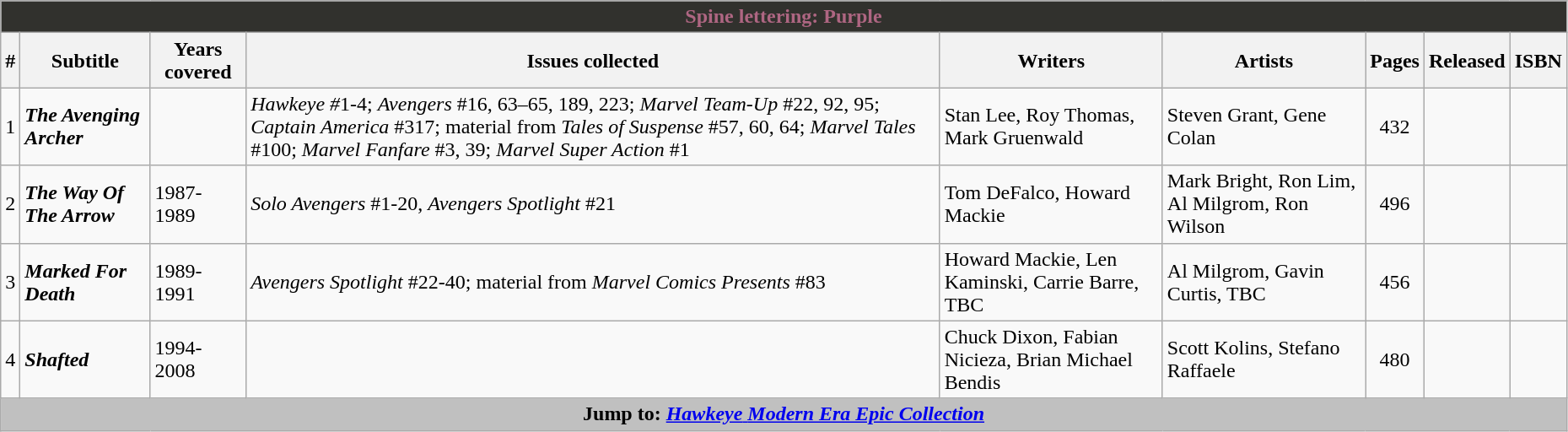<table class="wikitable sortable" width=98%>
<tr>
<th colspan=9 style="background-color: #31312D; color: #AE6682;">Spine lettering: Purple</th>
</tr>
<tr>
<th class="unsortable">#</th>
<th class="unsortable">Subtitle</th>
<th>Years covered</th>
<th class="unsortable">Issues collected</th>
<th class="unsortable">Writers</th>
<th class="unsortable">Artists</th>
<th class="unsortable">Pages</th>
<th>Released</th>
<th class="unsortable">ISBN</th>
</tr>
<tr>
<td>1</td>
<td><strong><em>The Avenging Archer</em></strong></td>
<td></td>
<td><em>Hawkeye #</em>1-4; <em>Avengers</em> #16, 63–65, 189, 223; <em>Marvel Team-Up</em> #22, 92, 95; <em>Captain America</em>  #317; material from <em>Tales of Suspense</em> #57, 60, 64; <em>Marvel Tales</em> #100; <em>Marvel Fanfare</em> #3, 39; <em>Marvel Super Action</em> #1</td>
<td>Stan Lee, Roy Thomas, Mark Gruenwald</td>
<td>Steven Grant, Gene Colan</td>
<td style="text-align: center;">432</td>
<td></td>
<td></td>
</tr>
<tr>
<td>2</td>
<td><strong><em>The Way Of The Arrow</em></strong></td>
<td>1987-1989</td>
<td><em>Solo Avengers</em> #1-20, <em>Avengers Spotlight</em> #21</td>
<td>Tom DeFalco, Howard Mackie</td>
<td>Mark Bright, Ron Lim, Al Milgrom, Ron Wilson</td>
<td style="text-align: center;">496</td>
<td></td>
<td></td>
</tr>
<tr>
<td>3</td>
<td><strong><em>Marked For Death</em></strong></td>
<td>1989-1991</td>
<td><em>Avengers Spotlight</em> #22-40; material from <em>Marvel Comics Presents</em> #83</td>
<td>Howard Mackie, Len Kaminski, Carrie Barre, TBC</td>
<td>Al Milgrom, Gavin Curtis, TBC</td>
<td style="text-align: center;">456</td>
<td></td>
<td></td>
</tr>
<tr>
<td>4</td>
<td><strong><em>Shafted</em></strong></td>
<td>1994-2008</td>
<td></td>
<td>Chuck Dixon, Fabian Nicieza, Brian Michael Bendis</td>
<td>Scott Kolins, Stefano Raffaele</td>
<td style="text-align: center;">480</td>
<td></td>
<td></td>
</tr>
<tr>
<th colspan=9 style="background-color: silver;">Jump to: <a href='#'><em>Hawkeye</em> <em>Modern Era Epic Collection</em></a></th>
</tr>
</table>
